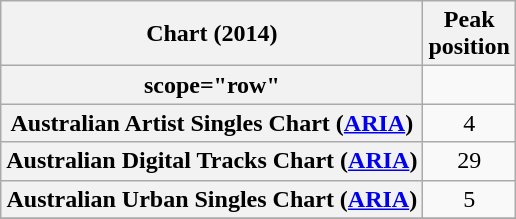<table class="wikitable plainrowheaders sortable" style="text-align:center;">
<tr>
<th scope="col">Chart (2014)</th>
<th scope="col">Peak<br>position</th>
</tr>
<tr>
<th>scope="row"</th>
</tr>
<tr>
<th scope="row">Australian Artist Singles Chart (<a href='#'>ARIA</a>)</th>
<td>4</td>
</tr>
<tr>
<th scope="row">Australian Digital Tracks Chart (<a href='#'>ARIA</a>)</th>
<td>29</td>
</tr>
<tr>
<th scope="row">Australian Urban Singles Chart (<a href='#'>ARIA</a>)</th>
<td>5</td>
</tr>
<tr>
</tr>
</table>
